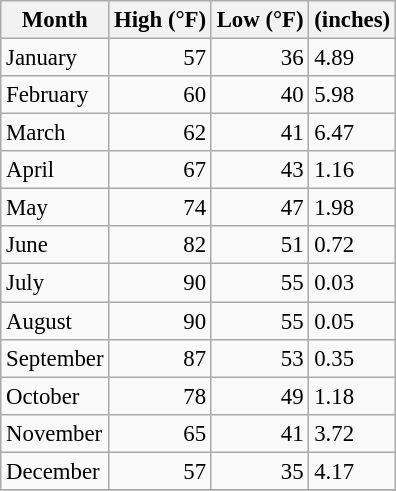<table class="wikitable" style="font-size: 95%;">
<tr>
<th>Month</th>
<th>High (°F)</th>
<th>Low (°F)</th>
<th> (inches)</th>
</tr>
<tr>
<td>January</td>
<td align="right">57</td>
<td align="right">36</td>
<td align="left">4.89</td>
</tr>
<tr>
<td>February</td>
<td align="right">60</td>
<td align="right">40</td>
<td align="left">5.98</td>
</tr>
<tr>
<td>March</td>
<td align="right">62</td>
<td align="right">41</td>
<td align="left">6.47</td>
</tr>
<tr>
<td>April</td>
<td align="right">67</td>
<td align="right">43</td>
<td align="left">1.16</td>
</tr>
<tr>
<td>May</td>
<td align="right">74</td>
<td align="right">47</td>
<td align="left">1.98</td>
</tr>
<tr>
<td>June</td>
<td align="right">82</td>
<td align="right">51</td>
<td align="left">0.72</td>
</tr>
<tr>
<td>July</td>
<td align="right">90</td>
<td align="right">55</td>
<td align="left">0.03</td>
</tr>
<tr>
<td>August</td>
<td align="right">90</td>
<td align="right">55</td>
<td align="left">0.05</td>
</tr>
<tr>
<td>September</td>
<td align="right">87</td>
<td align="right">53</td>
<td align="left">0.35</td>
</tr>
<tr>
<td>October</td>
<td align="right">78</td>
<td align="right">49</td>
<td align="left">1.18</td>
</tr>
<tr>
<td>November</td>
<td align="right">65</td>
<td align="right">41</td>
<td align="left">3.72</td>
</tr>
<tr>
<td>December</td>
<td align="right">57</td>
<td align="right">35</td>
<td align="left">4.17</td>
</tr>
<tr>
</tr>
</table>
